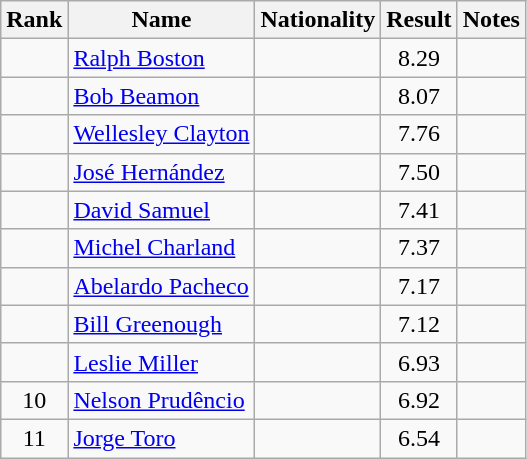<table class="wikitable sortable" style="text-align:center">
<tr>
<th>Rank</th>
<th>Name</th>
<th>Nationality</th>
<th>Result</th>
<th>Notes</th>
</tr>
<tr>
<td></td>
<td align=left><a href='#'>Ralph Boston</a></td>
<td align=left></td>
<td>8.29</td>
<td></td>
</tr>
<tr>
<td></td>
<td align=left><a href='#'>Bob Beamon</a></td>
<td align=left></td>
<td>8.07</td>
<td></td>
</tr>
<tr>
<td></td>
<td align=left><a href='#'>Wellesley Clayton</a></td>
<td align=left></td>
<td>7.76</td>
<td></td>
</tr>
<tr>
<td></td>
<td align=left><a href='#'>José Hernández</a></td>
<td align=left></td>
<td>7.50</td>
<td></td>
</tr>
<tr>
<td></td>
<td align=left><a href='#'>David Samuel</a></td>
<td align=left></td>
<td>7.41</td>
<td></td>
</tr>
<tr>
<td></td>
<td align=left><a href='#'>Michel Charland</a></td>
<td align=left></td>
<td>7.37</td>
<td></td>
</tr>
<tr>
<td></td>
<td align=left><a href='#'>Abelardo Pacheco</a></td>
<td align=left></td>
<td>7.17</td>
<td></td>
</tr>
<tr>
<td></td>
<td align=left><a href='#'>Bill Greenough</a></td>
<td align=left></td>
<td>7.12</td>
<td></td>
</tr>
<tr>
<td></td>
<td align=left><a href='#'>Leslie Miller</a></td>
<td align=left></td>
<td>6.93</td>
<td></td>
</tr>
<tr>
<td>10</td>
<td align=left><a href='#'>Nelson Prudêncio</a></td>
<td align=left></td>
<td>6.92</td>
<td></td>
</tr>
<tr>
<td>11</td>
<td align=left><a href='#'>Jorge Toro</a></td>
<td align=left></td>
<td>6.54</td>
<td></td>
</tr>
</table>
